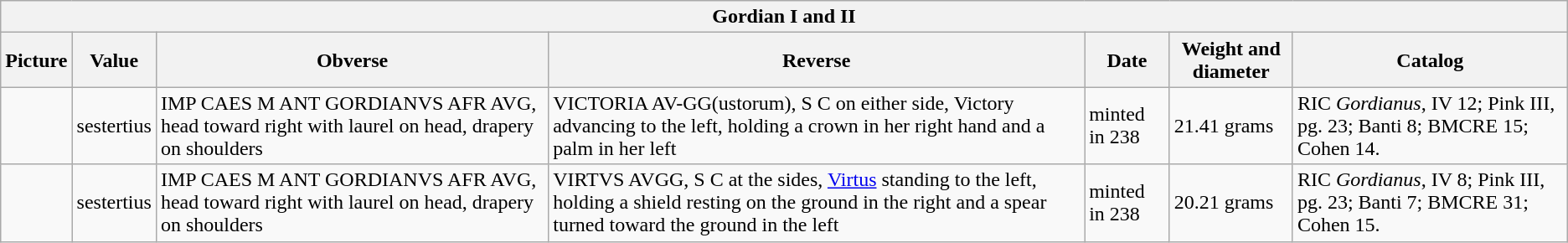<table class="wikitable">
<tr>
<th colspan="7">Gordian I and II</th>
</tr>
<tr>
<th>Picture</th>
<th>Value</th>
<th>Obverse</th>
<th>Reverse</th>
<th>Date</th>
<th>Weight and diameter</th>
<th>Catalog</th>
</tr>
<tr>
<td></td>
<td>sestertius</td>
<td>IMP CAES M ANT GORDIANVS AFR AVG, head toward right with laurel on head, drapery on shoulders</td>
<td>VICTORIA AV-GG(ustorum), S C on either side, Victory advancing to the left, holding a crown in her right hand and a palm in her left</td>
<td>minted in 238</td>
<td>21.41 grams</td>
<td>RIC <em>Gordianus</em>, IV 12; Pink III, pg. 23; Banti 8; BMCRE 15; Cohen 14.</td>
</tr>
<tr>
<td></td>
<td>sestertius</td>
<td>IMP CAES M ANT GORDIANVS AFR AVG, head toward right with laurel on head, drapery on shoulders</td>
<td>VIRTVS AVGG, S C at the sides, <a href='#'>Virtus</a> standing to the left, holding a shield resting on the ground in the right and a spear turned toward the ground in the left</td>
<td>minted in 238</td>
<td>20.21 grams</td>
<td>RIC <em>Gordianus</em>, IV 8; Pink III, pg. 23; Banti 7; BMCRE 31; Cohen 15.</td>
</tr>
</table>
